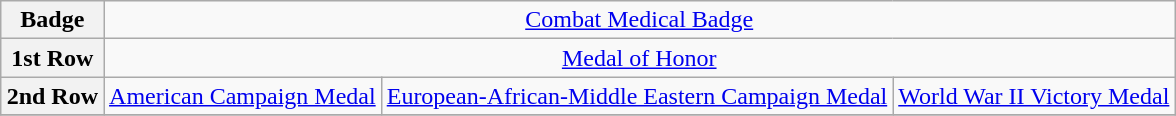<table class="wikitable" style="margin:1em auto; text-align:center;">
<tr>
<th>Badge</th>
<td colspan="12"><a href='#'>Combat Medical Badge</a></td>
</tr>
<tr>
<th>1st Row</th>
<td colspan="12"><a href='#'>Medal of Honor</a></td>
</tr>
<tr>
<th>2nd Row</th>
<td colspan="3"><a href='#'>American Campaign Medal</a></td>
<td colspan="3"><a href='#'>European-African-Middle Eastern Campaign Medal</a></td>
<td colspan="3"><a href='#'>World War II Victory Medal</a></td>
</tr>
<tr>
</tr>
</table>
